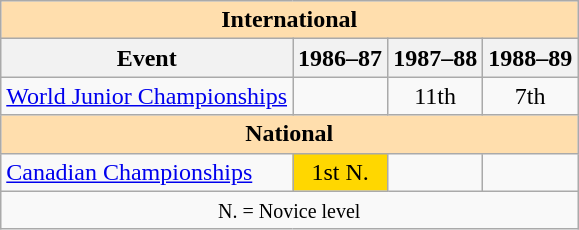<table class="wikitable" style="text-align:center">
<tr>
<th style="background-color: #ffdead; " colspan=4 align=center><strong>International</strong></th>
</tr>
<tr>
<th>Event</th>
<th>1986–87</th>
<th>1987–88</th>
<th>1988–89</th>
</tr>
<tr>
<td align=left><a href='#'>World Junior Championships</a></td>
<td></td>
<td>11th</td>
<td>7th</td>
</tr>
<tr>
<th style="background-color: #ffdead; " colspan=4 align=center><strong>National</strong></th>
</tr>
<tr>
<td align=left><a href='#'>Canadian Championships</a></td>
<td bgcolor=gold>1st N.</td>
<td></td>
<td></td>
</tr>
<tr>
<td colspan=4 align=center><small> N. = Novice level </small></td>
</tr>
</table>
